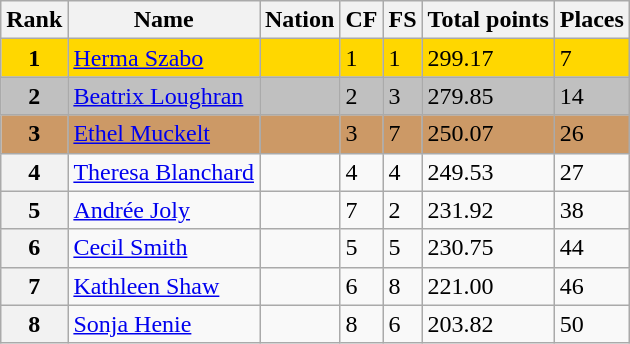<table class=wikitable>
<tr>
<th>Rank</th>
<th>Name</th>
<th>Nation</th>
<th>CF</th>
<th>FS</th>
<th>Total points</th>
<th>Places</th>
</tr>
<tr bgcolor=gold>
<td align=center><strong>1</strong></td>
<td><a href='#'>Herma Szabo</a></td>
<td></td>
<td>1</td>
<td>1</td>
<td>299.17</td>
<td>7</td>
</tr>
<tr bgcolor=silver>
<td align=center><strong>2</strong></td>
<td><a href='#'>Beatrix Loughran</a></td>
<td></td>
<td>2</td>
<td>3</td>
<td>279.85</td>
<td>14</td>
</tr>
<tr bgcolor=cc9966>
<td align=center><strong>3</strong></td>
<td><a href='#'>Ethel Muckelt</a></td>
<td></td>
<td>3</td>
<td>7</td>
<td>250.07</td>
<td>26</td>
</tr>
<tr>
<th>4</th>
<td><a href='#'>Theresa Blanchard</a></td>
<td></td>
<td>4</td>
<td>4</td>
<td>249.53</td>
<td>27</td>
</tr>
<tr>
<th>5</th>
<td><a href='#'>Andrée Joly</a></td>
<td></td>
<td>7</td>
<td>2</td>
<td>231.92</td>
<td>38</td>
</tr>
<tr>
<th>6</th>
<td><a href='#'>Cecil Smith</a></td>
<td></td>
<td>5</td>
<td>5</td>
<td>230.75</td>
<td>44</td>
</tr>
<tr>
<th>7</th>
<td><a href='#'>Kathleen Shaw</a></td>
<td></td>
<td>6</td>
<td>8</td>
<td>221.00</td>
<td>46</td>
</tr>
<tr>
<th>8</th>
<td><a href='#'>Sonja Henie</a></td>
<td></td>
<td>8</td>
<td>6</td>
<td>203.82</td>
<td>50</td>
</tr>
</table>
